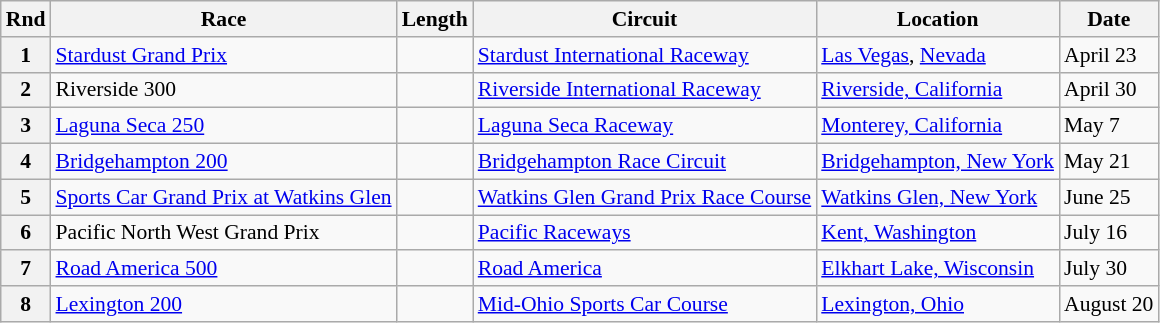<table class="wikitable" style="font-size: 90%;">
<tr>
<th>Rnd</th>
<th>Race</th>
<th>Length</th>
<th>Circuit</th>
<th>Location</th>
<th>Date</th>
</tr>
<tr>
<th>1</th>
<td><a href='#'>Stardust Grand Prix</a></td>
<td align="center"></td>
<td><a href='#'>Stardust International Raceway</a></td>
<td><a href='#'>Las Vegas</a>, <a href='#'>Nevada</a></td>
<td>April 23</td>
</tr>
<tr>
<th>2</th>
<td>Riverside 300</td>
<td align="center"></td>
<td><a href='#'>Riverside International Raceway</a></td>
<td><a href='#'>Riverside, California</a></td>
<td>April 30</td>
</tr>
<tr>
<th>3</th>
<td><a href='#'>Laguna Seca 250</a></td>
<td align="center"></td>
<td><a href='#'>Laguna Seca Raceway</a></td>
<td><a href='#'>Monterey, California</a></td>
<td>May 7</td>
</tr>
<tr>
<th>4</th>
<td><a href='#'>Bridgehampton 200</a></td>
<td align="center"></td>
<td><a href='#'>Bridgehampton Race Circuit</a></td>
<td><a href='#'>Bridgehampton, New York</a></td>
<td>May 21</td>
</tr>
<tr>
<th>5</th>
<td><a href='#'>Sports Car Grand Prix at Watkins Glen</a></td>
<td align="center"></td>
<td><a href='#'>Watkins Glen Grand Prix Race Course</a></td>
<td><a href='#'>Watkins Glen, New York</a></td>
<td>June 25</td>
</tr>
<tr>
<th>6</th>
<td>Pacific North West Grand Prix</td>
<td align="center"></td>
<td><a href='#'>Pacific Raceways</a></td>
<td><a href='#'>Kent, Washington</a></td>
<td>July 16</td>
</tr>
<tr>
<th>7</th>
<td><a href='#'>Road America 500</a></td>
<td align="center"></td>
<td><a href='#'>Road America</a></td>
<td><a href='#'>Elkhart Lake, Wisconsin</a></td>
<td>July 30</td>
</tr>
<tr>
<th>8</th>
<td><a href='#'>Lexington 200</a></td>
<td align="center"></td>
<td><a href='#'>Mid-Ohio Sports Car Course</a></td>
<td><a href='#'>Lexington, Ohio</a></td>
<td>August 20</td>
</tr>
</table>
